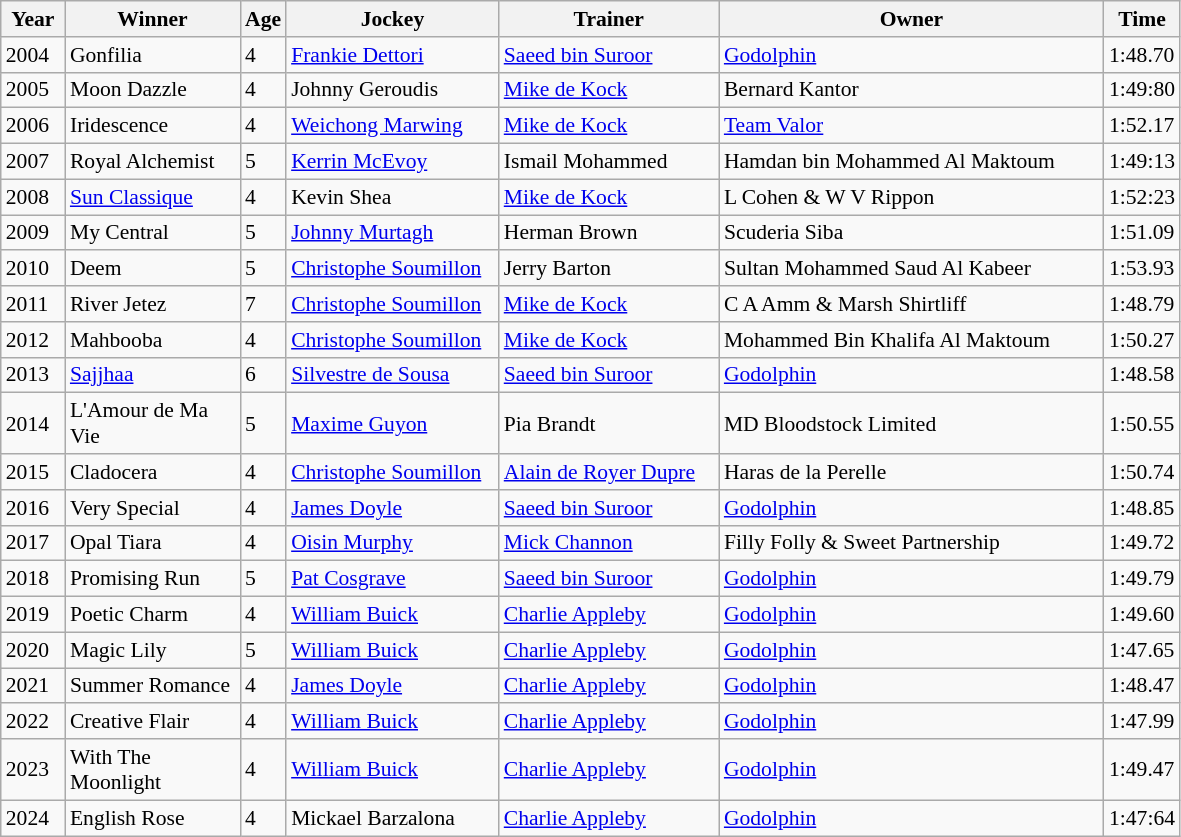<table class="wikitable sortable" style="font-size:90%">
<tr>
<th style="width:36px">Year<br></th>
<th style="width:110px">Winner<br></th>
<th>Age<br></th>
<th style="width:135px">Jockey<br></th>
<th style="width:140px">Trainer<br></th>
<th style="width:250px">Owner<br></th>
<th>Time<br></th>
</tr>
<tr>
<td>2004</td>
<td>Gonfilia</td>
<td>4</td>
<td><a href='#'>Frankie Dettori</a></td>
<td><a href='#'>Saeed bin Suroor</a></td>
<td><a href='#'>Godolphin</a></td>
<td>1:48.70</td>
</tr>
<tr>
<td>2005</td>
<td>Moon Dazzle</td>
<td>4</td>
<td>Johnny Geroudis</td>
<td><a href='#'>Mike de Kock</a></td>
<td>Bernard Kantor</td>
<td>1:49:80</td>
</tr>
<tr>
<td>2006</td>
<td>Iridescence</td>
<td>4</td>
<td><a href='#'>Weichong Marwing</a></td>
<td><a href='#'>Mike de Kock</a></td>
<td><a href='#'>Team Valor</a></td>
<td>1:52.17</td>
</tr>
<tr>
<td>2007</td>
<td>Royal Alchemist</td>
<td>5</td>
<td><a href='#'>Kerrin McEvoy</a></td>
<td>Ismail Mohammed</td>
<td>Hamdan bin Mohammed Al Maktoum</td>
<td>1:49:13</td>
</tr>
<tr>
<td>2008</td>
<td><a href='#'>Sun Classique</a></td>
<td>4</td>
<td>Kevin Shea</td>
<td><a href='#'>Mike de Kock</a></td>
<td>L Cohen & W V Rippon</td>
<td>1:52:23</td>
</tr>
<tr>
<td>2009</td>
<td>My Central</td>
<td>5</td>
<td><a href='#'>Johnny Murtagh</a></td>
<td>Herman Brown</td>
<td>Scuderia Siba</td>
<td>1:51.09</td>
</tr>
<tr>
<td>2010</td>
<td>Deem</td>
<td>5</td>
<td><a href='#'>Christophe Soumillon</a></td>
<td>Jerry Barton</td>
<td>Sultan Mohammed Saud Al Kabeer</td>
<td>1:53.93</td>
</tr>
<tr>
<td>2011</td>
<td>River Jetez</td>
<td>7</td>
<td><a href='#'>Christophe Soumillon</a></td>
<td><a href='#'>Mike de Kock</a></td>
<td>C A Amm & Marsh Shirtliff</td>
<td>1:48.79</td>
</tr>
<tr>
<td>2012</td>
<td>Mahbooba</td>
<td>4</td>
<td><a href='#'>Christophe Soumillon</a></td>
<td><a href='#'>Mike de Kock</a></td>
<td>Mohammed Bin Khalifa Al Maktoum</td>
<td>1:50.27</td>
</tr>
<tr>
<td>2013</td>
<td><a href='#'>Sajjhaa</a></td>
<td>6</td>
<td><a href='#'>Silvestre de Sousa</a></td>
<td><a href='#'>Saeed bin Suroor</a></td>
<td><a href='#'>Godolphin</a></td>
<td>1:48.58</td>
</tr>
<tr>
<td>2014</td>
<td>L'Amour de Ma Vie</td>
<td>5</td>
<td><a href='#'>Maxime Guyon</a></td>
<td>Pia Brandt</td>
<td>MD Bloodstock Limited</td>
<td>1:50.55</td>
</tr>
<tr>
<td>2015</td>
<td>Cladocera</td>
<td>4</td>
<td><a href='#'>Christophe Soumillon</a></td>
<td><a href='#'>Alain de Royer Dupre</a></td>
<td>Haras de la Perelle</td>
<td>1:50.74</td>
</tr>
<tr>
<td>2016</td>
<td>Very Special</td>
<td>4</td>
<td><a href='#'>James Doyle</a></td>
<td><a href='#'>Saeed bin Suroor</a></td>
<td><a href='#'>Godolphin</a></td>
<td>1:48.85</td>
</tr>
<tr>
<td>2017</td>
<td>Opal Tiara</td>
<td>4</td>
<td><a href='#'>Oisin Murphy</a></td>
<td><a href='#'>Mick Channon</a></td>
<td>Filly Folly & Sweet Partnership</td>
<td>1:49.72</td>
</tr>
<tr>
<td>2018</td>
<td>Promising Run</td>
<td>5</td>
<td><a href='#'>Pat Cosgrave</a></td>
<td><a href='#'>Saeed bin Suroor</a></td>
<td><a href='#'>Godolphin</a></td>
<td>1:49.79</td>
</tr>
<tr>
<td>2019</td>
<td>Poetic Charm</td>
<td>4</td>
<td><a href='#'>William Buick</a></td>
<td><a href='#'>Charlie Appleby</a></td>
<td><a href='#'>Godolphin</a></td>
<td>1:49.60</td>
</tr>
<tr>
<td>2020</td>
<td>Magic Lily</td>
<td>5</td>
<td><a href='#'>William Buick</a></td>
<td><a href='#'>Charlie Appleby</a></td>
<td><a href='#'>Godolphin</a></td>
<td>1:47.65</td>
</tr>
<tr>
<td>2021</td>
<td>Summer Romance</td>
<td>4</td>
<td><a href='#'>James Doyle</a></td>
<td><a href='#'>Charlie Appleby</a></td>
<td><a href='#'>Godolphin</a></td>
<td>1:48.47</td>
</tr>
<tr>
<td>2022</td>
<td>Creative Flair</td>
<td>4</td>
<td><a href='#'>William Buick</a></td>
<td><a href='#'>Charlie Appleby</a></td>
<td><a href='#'>Godolphin</a></td>
<td>1:47.99</td>
</tr>
<tr>
<td>2023</td>
<td>With The Moonlight</td>
<td>4</td>
<td><a href='#'>William Buick</a></td>
<td><a href='#'>Charlie Appleby</a></td>
<td><a href='#'>Godolphin</a></td>
<td>1:49.47</td>
</tr>
<tr>
<td>2024</td>
<td>English Rose</td>
<td>4</td>
<td>Mickael Barzalona</td>
<td><a href='#'>Charlie Appleby</a></td>
<td><a href='#'>Godolphin</a></td>
<td>1:47:64</td>
</tr>
</table>
